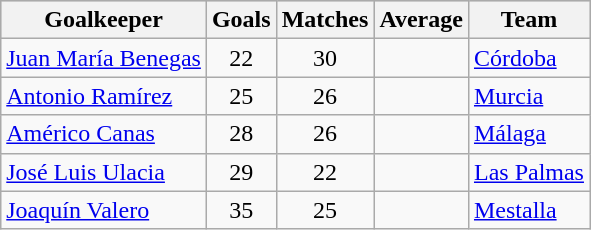<table class="wikitable sortable" class="wikitable">
<tr style="background:#ccc; text-align:center;">
<th>Goalkeeper</th>
<th>Goals</th>
<th>Matches</th>
<th>Average</th>
<th>Team</th>
</tr>
<tr>
<td> <a href='#'>Juan María Benegas</a></td>
<td style="text-align:center;">22</td>
<td style="text-align:center;">30</td>
<td style="text-align:center;"></td>
<td><a href='#'>Córdoba</a></td>
</tr>
<tr>
<td> <a href='#'>Antonio Ramírez</a></td>
<td style="text-align:center;">25</td>
<td style="text-align:center;">26</td>
<td style="text-align:center;"></td>
<td><a href='#'>Murcia</a></td>
</tr>
<tr>
<td> <a href='#'>Américo Canas</a></td>
<td style="text-align:center;">28</td>
<td style="text-align:center;">26</td>
<td style="text-align:center;"></td>
<td><a href='#'>Málaga</a></td>
</tr>
<tr>
<td> <a href='#'>José Luis Ulacia</a></td>
<td style="text-align:center;">29</td>
<td style="text-align:center;">22</td>
<td style="text-align:center;"></td>
<td><a href='#'>Las Palmas</a></td>
</tr>
<tr>
<td> <a href='#'>Joaquín Valero</a></td>
<td style="text-align:center;">35</td>
<td style="text-align:center;">25</td>
<td style="text-align:center;"></td>
<td><a href='#'>Mestalla</a></td>
</tr>
</table>
